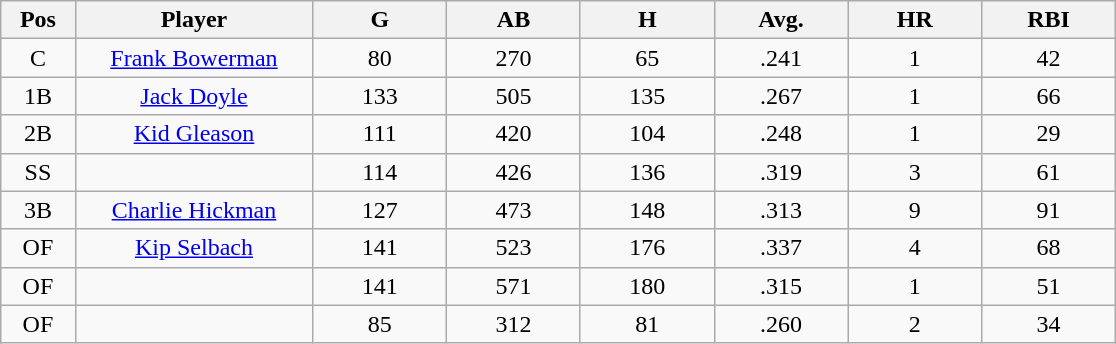<table class="wikitable sortable">
<tr>
<th bgcolor="#DDDDFF" width="5%">Pos</th>
<th bgcolor="#DDDDFF" width="16%">Player</th>
<th bgcolor="#DDDDFF" width="9%">G</th>
<th bgcolor="#DDDDFF" width="9%">AB</th>
<th bgcolor="#DDDDFF" width="9%">H</th>
<th bgcolor="#DDDDFF" width="9%">Avg.</th>
<th bgcolor="#DDDDFF" width="9%">HR</th>
<th bgcolor="#DDDDFF" width="9%">RBI</th>
</tr>
<tr align="center">
<td>C</td>
<td><a href='#'>Frank Bowerman</a></td>
<td>80</td>
<td>270</td>
<td>65</td>
<td>.241</td>
<td>1</td>
<td>42</td>
</tr>
<tr align=center>
<td>1B</td>
<td><a href='#'>Jack Doyle</a></td>
<td>133</td>
<td>505</td>
<td>135</td>
<td>.267</td>
<td>1</td>
<td>66</td>
</tr>
<tr align=center>
<td>2B</td>
<td><a href='#'>Kid Gleason</a></td>
<td>111</td>
<td>420</td>
<td>104</td>
<td>.248</td>
<td>1</td>
<td>29</td>
</tr>
<tr align=center>
<td>SS</td>
<td></td>
<td>114</td>
<td>426</td>
<td>136</td>
<td>.319</td>
<td>3</td>
<td>61</td>
</tr>
<tr align="center">
<td>3B</td>
<td><a href='#'>Charlie Hickman</a></td>
<td>127</td>
<td>473</td>
<td>148</td>
<td>.313</td>
<td>9</td>
<td>91</td>
</tr>
<tr align=center>
<td>OF</td>
<td><a href='#'>Kip Selbach</a></td>
<td>141</td>
<td>523</td>
<td>176</td>
<td>.337</td>
<td>4</td>
<td>68</td>
</tr>
<tr align=center>
<td>OF</td>
<td></td>
<td>141</td>
<td>571</td>
<td>180</td>
<td>.315</td>
<td>1</td>
<td>51</td>
</tr>
<tr align="center">
<td>OF</td>
<td></td>
<td>85</td>
<td>312</td>
<td>81</td>
<td>.260</td>
<td>2</td>
<td>34</td>
</tr>
</table>
